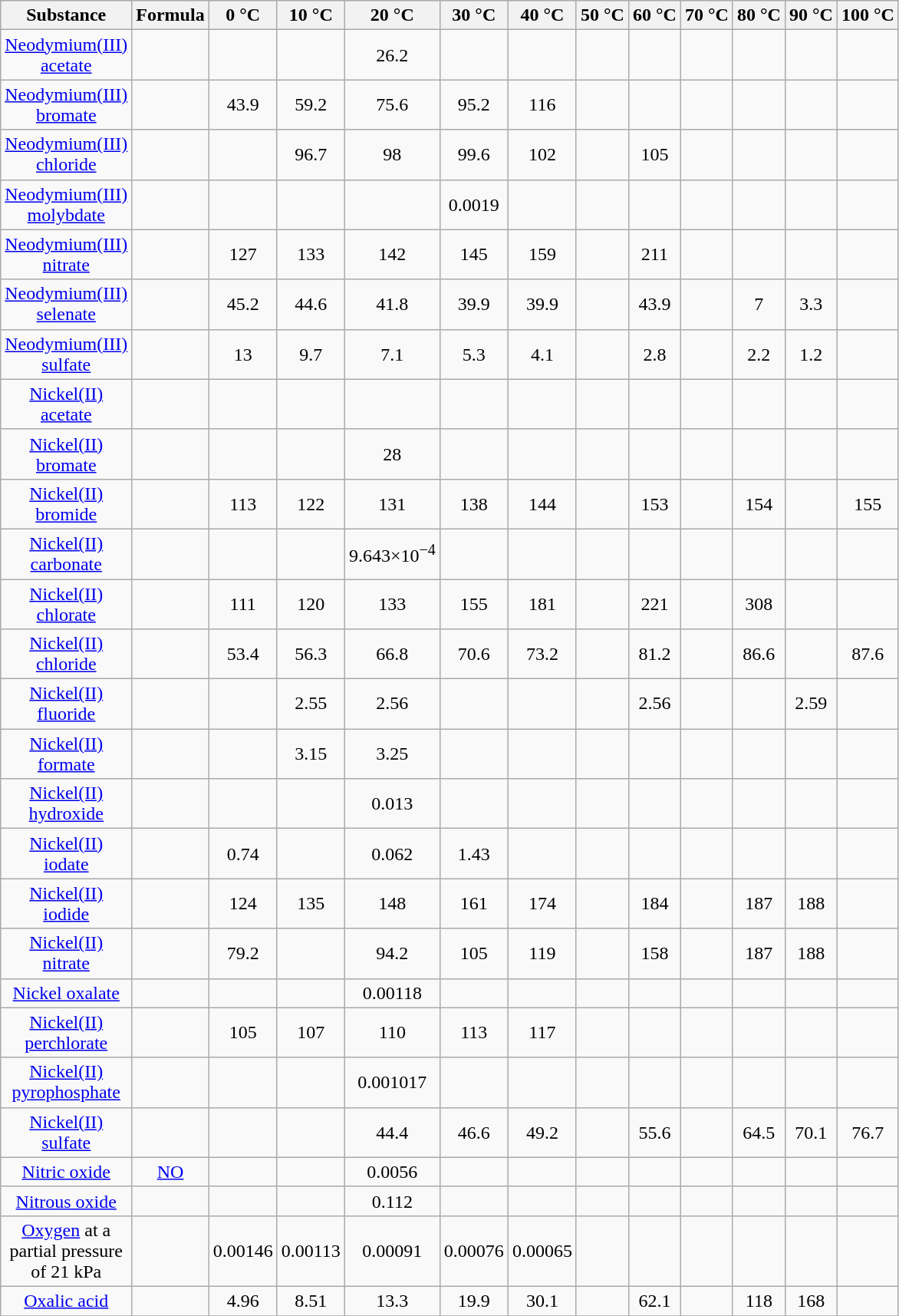<table class="wikitable sticky-header sortable" style="text-align:center;font-size: 10ml;">
<tr>
<th scope="col" style="width: 4em;">Substance</th>
<th scope="col" class="unsortable" style="width: 3em;">Formula</th>
<th scope="col">0 °C</th>
<th scope="col">10 °C</th>
<th scope="col">20 °C</th>
<th scope="col">30 °C</th>
<th scope="col">40 °C</th>
<th scope="col">50 °C</th>
<th scope="col">60 °C</th>
<th scope="col">70 °C</th>
<th scope="col">80 °C</th>
<th scope="col">90 °C</th>
<th scope="col">100 °C</th>
</tr>
<tr>
<td><a href='#'>Neodymium(III) acetate</a></td>
<td><a href='#'></a></td>
<td></td>
<td></td>
<td>26.2</td>
<td></td>
<td></td>
<td></td>
<td></td>
<td></td>
<td></td>
<td></td>
<td></td>
</tr>
<tr>
<td><a href='#'>Neodymium(III) bromate</a></td>
<td><a href='#'></a></td>
<td>43.9</td>
<td>59.2</td>
<td>75.6</td>
<td>95.2</td>
<td>116</td>
<td></td>
<td></td>
<td></td>
<td></td>
<td></td>
<td></td>
</tr>
<tr>
<td><a href='#'>Neodymium(III) chloride</a></td>
<td><a href='#'></a></td>
<td></td>
<td>96.7</td>
<td>98</td>
<td>99.6</td>
<td>102</td>
<td></td>
<td>105</td>
<td></td>
<td></td>
<td></td>
<td></td>
</tr>
<tr>
<td><a href='#'>Neodymium(III) molybdate</a></td>
<td><a href='#'></a></td>
<td></td>
<td></td>
<td></td>
<td>0.0019</td>
<td></td>
<td></td>
<td></td>
<td></td>
<td></td>
<td></td>
<td></td>
</tr>
<tr>
<td><a href='#'>Neodymium(III) nitrate</a></td>
<td><a href='#'></a></td>
<td>127</td>
<td>133</td>
<td>142</td>
<td>145</td>
<td>159</td>
<td></td>
<td>211</td>
<td></td>
<td></td>
<td></td>
<td></td>
</tr>
<tr>
<td><a href='#'>Neodymium(III) selenate</a></td>
<td><a href='#'></a></td>
<td>45.2</td>
<td>44.6</td>
<td>41.8</td>
<td>39.9</td>
<td>39.9</td>
<td></td>
<td>43.9</td>
<td></td>
<td>7</td>
<td>3.3</td>
<td></td>
</tr>
<tr>
<td><a href='#'>Neodymium(III) sulfate</a></td>
<td><a href='#'></a></td>
<td>13</td>
<td>9.7</td>
<td>7.1</td>
<td>5.3</td>
<td>4.1</td>
<td></td>
<td>2.8</td>
<td></td>
<td>2.2</td>
<td>1.2</td>
<td></td>
</tr>
<tr>
<td><a href='#'>Nickel(II) acetate</a></td>
<td><a href='#'></a></td>
<td></td>
<td></td>
<td></td>
<td></td>
<td></td>
<td></td>
<td></td>
<td></td>
<td></td>
<td></td>
<td></td>
</tr>
<tr>
<td><a href='#'>Nickel(II) bromate</a></td>
<td><a href='#'></a></td>
<td></td>
<td></td>
<td>28</td>
<td></td>
<td></td>
<td></td>
<td></td>
<td></td>
<td></td>
<td></td>
<td></td>
</tr>
<tr>
<td><a href='#'>Nickel(II) bromide</a></td>
<td><a href='#'></a></td>
<td>113</td>
<td>122</td>
<td>131</td>
<td>138</td>
<td>144</td>
<td></td>
<td>153</td>
<td></td>
<td>154</td>
<td></td>
<td>155</td>
</tr>
<tr>
<td><a href='#'>Nickel(II) carbonate</a></td>
<td><a href='#'></a></td>
<td></td>
<td></td>
<td>9.643×10<sup>−4</sup></td>
<td></td>
<td></td>
<td></td>
<td></td>
<td></td>
<td></td>
<td></td>
<td></td>
</tr>
<tr>
<td><a href='#'>Nickel(II) chlorate</a></td>
<td><a href='#'></a></td>
<td>111</td>
<td>120</td>
<td>133</td>
<td>155</td>
<td>181</td>
<td></td>
<td>221</td>
<td></td>
<td>308</td>
<td></td>
<td></td>
</tr>
<tr>
<td><a href='#'>Nickel(II) chloride</a></td>
<td><a href='#'></a></td>
<td>53.4</td>
<td>56.3</td>
<td>66.8</td>
<td>70.6</td>
<td>73.2</td>
<td></td>
<td>81.2</td>
<td></td>
<td>86.6</td>
<td></td>
<td>87.6</td>
</tr>
<tr>
<td><a href='#'>Nickel(II) fluoride</a></td>
<td><a href='#'></a></td>
<td></td>
<td>2.55</td>
<td>2.56</td>
<td></td>
<td></td>
<td></td>
<td>2.56</td>
<td></td>
<td></td>
<td>2.59</td>
<td></td>
</tr>
<tr>
<td><a href='#'>Nickel(II) formate</a></td>
<td><a href='#'></a></td>
<td></td>
<td>3.15</td>
<td>3.25</td>
<td></td>
<td></td>
<td></td>
<td></td>
<td></td>
<td></td>
<td></td>
<td></td>
</tr>
<tr>
<td><a href='#'>Nickel(II) hydroxide</a></td>
<td><a href='#'></a></td>
<td></td>
<td></td>
<td>0.013</td>
<td></td>
<td></td>
<td></td>
<td></td>
<td></td>
<td></td>
<td></td>
<td></td>
</tr>
<tr>
<td><a href='#'>Nickel(II) iodate</a></td>
<td><a href='#'></a></td>
<td>0.74</td>
<td></td>
<td>0.062</td>
<td>1.43</td>
<td></td>
<td></td>
<td></td>
<td></td>
<td></td>
<td></td>
</tr>
<tr>
<td><a href='#'>Nickel(II) iodide</a></td>
<td><a href='#'></a></td>
<td>124</td>
<td>135</td>
<td>148</td>
<td>161</td>
<td>174</td>
<td></td>
<td>184</td>
<td></td>
<td>187</td>
<td>188</td>
<td></td>
</tr>
<tr>
<td><a href='#'>Nickel(II) nitrate</a></td>
<td><a href='#'></a></td>
<td>79.2</td>
<td></td>
<td>94.2</td>
<td>105</td>
<td>119</td>
<td></td>
<td>158</td>
<td></td>
<td>187</td>
<td>188</td>
<td></td>
</tr>
<tr>
<td><a href='#'>Nickel oxalate</a></td>
<td><a href='#'></a></td>
<td></td>
<td></td>
<td>0.00118</td>
<td></td>
<td></td>
<td></td>
<td></td>
<td></td>
<td></td>
<td></td>
<td></td>
</tr>
<tr>
<td><a href='#'>Nickel(II) perchlorate</a></td>
<td><a href='#'></a></td>
<td>105</td>
<td>107</td>
<td>110</td>
<td>113</td>
<td>117</td>
<td></td>
<td></td>
<td></td>
<td></td>
<td></td>
<td></td>
</tr>
<tr>
<td><a href='#'>Nickel(II) pyrophosphate</a></td>
<td><a href='#'></a></td>
<td></td>
<td></td>
<td>0.001017</td>
<td></td>
<td></td>
<td></td>
<td></td>
<td></td>
<td></td>
<td></td>
<td></td>
</tr>
<tr>
<td><a href='#'>Nickel(II) sulfate</a></td>
<td><a href='#'></a></td>
<td></td>
<td></td>
<td>44.4</td>
<td>46.6</td>
<td>49.2</td>
<td></td>
<td>55.6</td>
<td></td>
<td>64.5</td>
<td>70.1</td>
<td>76.7</td>
</tr>
<tr>
<td><a href='#'>Nitric oxide</a></td>
<td><a href='#'>NO</a></td>
<td></td>
<td></td>
<td>0.0056</td>
<td></td>
<td></td>
<td></td>
<td></td>
<td></td>
<td></td>
<td></td>
<td></td>
</tr>
<tr>
<td><a href='#'>Nitrous oxide</a></td>
<td><a href='#'></a></td>
<td></td>
<td></td>
<td>0.112</td>
<td></td>
<td></td>
<td></td>
<td></td>
<td></td>
<td></td>
<td></td>
<td></td>
</tr>
<tr>
<td><a href='#'>Oxygen</a> at a partial pressure of 21 kPa</td>
<td><a href='#'></a></td>
<td>0.00146</td>
<td>0.00113</td>
<td>0.00091</td>
<td>0.00076</td>
<td>0.00065</td>
<td></td>
<td></td>
<td></td>
<td></td>
<td></td>
<td></td>
</tr>
<tr>
<td><a href='#'>Oxalic acid</a></td>
<td><a href='#'></a></td>
<td>4.96</td>
<td>8.51</td>
<td>13.3</td>
<td>19.9</td>
<td>30.1</td>
<td></td>
<td>62.1</td>
<td></td>
<td>118</td>
<td>168</td>
<td></td>
</tr>
<tr>
</tr>
</table>
